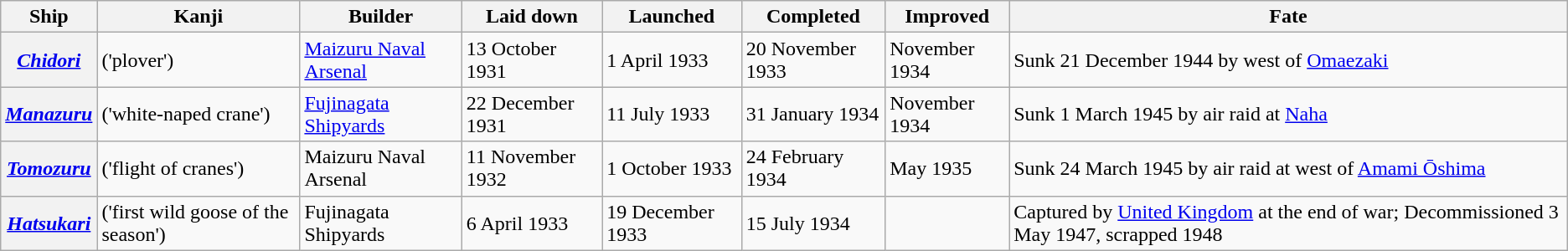<table class="wikitable plainrowheaders">
<tr>
<th scope="col">Ship</th>
<th scope="col">Kanji</th>
<th scope="col">Builder</th>
<th scope="col">Laid down</th>
<th scope="col">Launched</th>
<th scope="col">Completed</th>
<th scope="col">Improved</th>
<th scope="col">Fate</th>
</tr>
<tr>
<th scope="row"><a href='#'><em>Chidori</em></a></th>
<td> ('plover')</td>
<td><a href='#'>Maizuru Naval Arsenal</a></td>
<td>13 October 1931</td>
<td>1 April 1933</td>
<td>20 November 1933</td>
<td>November 1934</td>
<td>Sunk 21 December 1944 by  west of <a href='#'>Omaezaki</a> </td>
</tr>
<tr>
<th scope="row"><a href='#'><em>Manazuru</em></a></th>
<td> ('white-naped crane')</td>
<td><a href='#'>Fujinagata Shipyards</a></td>
<td>22 December 1931</td>
<td>11 July 1933</td>
<td>31 January 1934</td>
<td>November 1934</td>
<td>Sunk 1 March 1945 by air raid at <a href='#'>Naha</a> </td>
</tr>
<tr>
<th scope="row"><a href='#'><em>Tomozuru</em></a></th>
<td> ('flight of cranes')</td>
<td>Maizuru Naval Arsenal</td>
<td>11 November 1932</td>
<td>1 October 1933</td>
<td>24 February 1934</td>
<td>May 1935</td>
<td>Sunk 24 March 1945 by air raid at west of <a href='#'>Amami Ōshima</a> </td>
</tr>
<tr>
<th scope="row"><a href='#'><em>Hatsukari</em></a></th>
<td> ('first wild goose of the season')</td>
<td>Fujinagata Shipyards</td>
<td>6 April 1933</td>
<td>19 December 1933</td>
<td>15 July 1934</td>
<td></td>
<td>Captured by <a href='#'>United Kingdom</a> at the end of war; Decommissioned 3 May 1947, scrapped 1948</td>
</tr>
</table>
